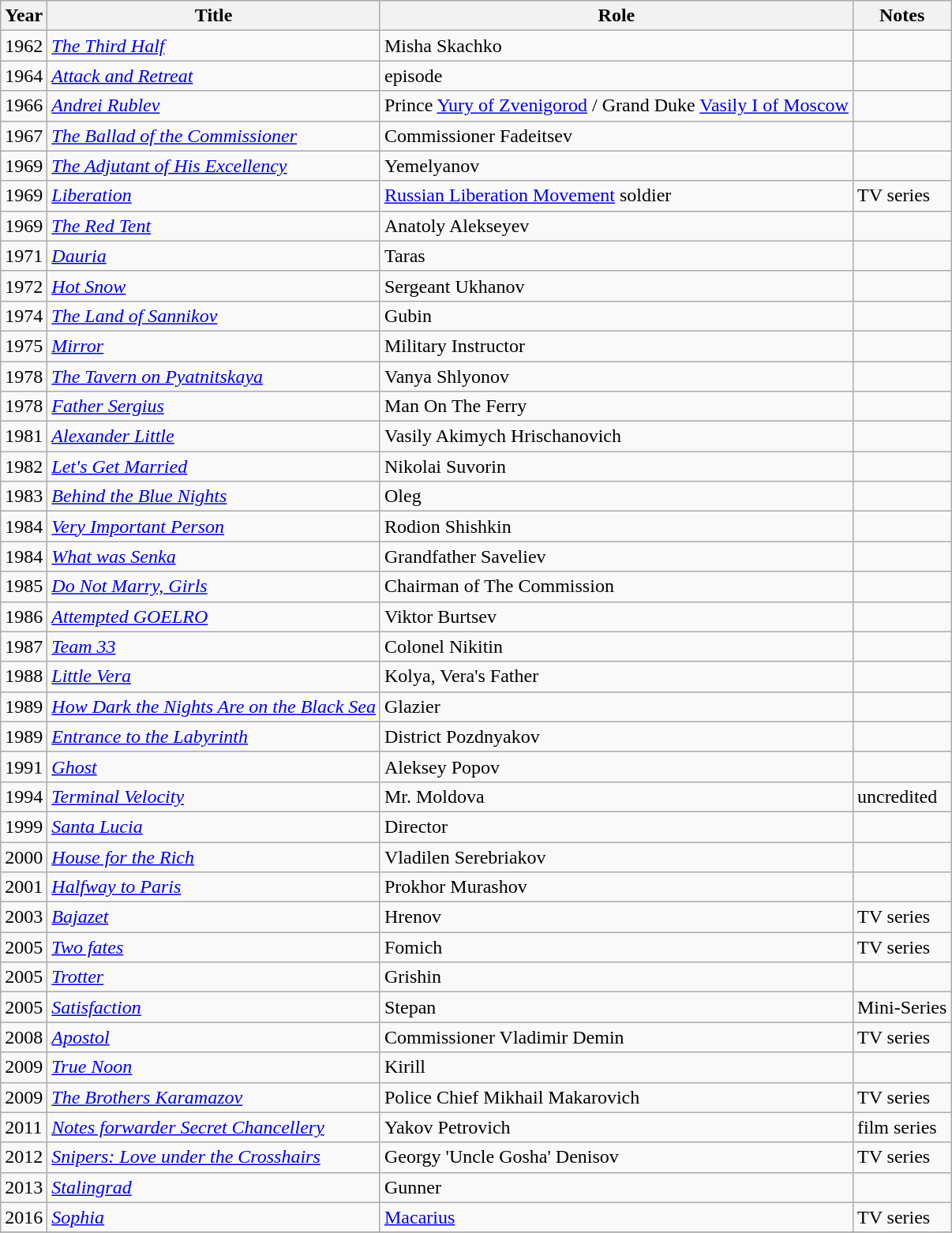<table class="wikitable sortable">
<tr>
<th>Year</th>
<th>Title</th>
<th>Role</th>
<th>Notes</th>
</tr>
<tr>
<td>1962</td>
<td><em><a href='#'>The Third Half</a></em></td>
<td>Misha Skachko</td>
<td></td>
</tr>
<tr>
<td>1964</td>
<td><em><a href='#'>Attack and Retreat</a></em></td>
<td>episode</td>
<td></td>
</tr>
<tr>
<td>1966</td>
<td><em><a href='#'>Andrei Rublev</a></em></td>
<td>Prince <a href='#'>Yury of Zvenigorod</a> / Grand Duke <a href='#'>Vasily I of Moscow</a></td>
<td></td>
</tr>
<tr>
<td>1967</td>
<td><em><a href='#'>The Ballad of the Commissioner</a></em></td>
<td>Commissioner Fadeitsev</td>
<td></td>
</tr>
<tr>
<td>1969</td>
<td><em><a href='#'>The Adjutant of His Excellency</a></em></td>
<td>Yemelyanov</td>
<td></td>
</tr>
<tr>
<td>1969</td>
<td><em><a href='#'>Liberation</a></em></td>
<td><a href='#'>Russian Liberation Movement</a> soldier</td>
<td>TV series</td>
</tr>
<tr>
<td>1969</td>
<td><em><a href='#'>The Red Tent</a></em></td>
<td>Anatoly Alekseyev</td>
<td></td>
</tr>
<tr>
<td>1971</td>
<td><em><a href='#'>Dauria</a></em></td>
<td>Taras</td>
<td></td>
</tr>
<tr>
<td>1972</td>
<td><em><a href='#'>Hot Snow</a></em></td>
<td>Sergeant Ukhanov</td>
<td></td>
</tr>
<tr>
<td>1974</td>
<td><em><a href='#'>The Land of Sannikov</a></em></td>
<td>Gubin</td>
<td></td>
</tr>
<tr>
<td>1975</td>
<td><em><a href='#'>Mirror</a></em></td>
<td>Military Instructor</td>
<td></td>
</tr>
<tr>
<td>1978</td>
<td><em><a href='#'>The Tavern on Pyatnitskaya</a></em></td>
<td>Vanya Shlyonov</td>
<td></td>
</tr>
<tr>
<td>1978</td>
<td><em><a href='#'>Father Sergius</a></em></td>
<td>Man On The Ferry</td>
<td></td>
</tr>
<tr>
<td>1981</td>
<td><em><a href='#'>Alexander Little</a></em></td>
<td>Vasily Akimych Hrischanovich</td>
<td></td>
</tr>
<tr>
<td>1982</td>
<td><em><a href='#'>Let's Get Married</a></em></td>
<td>Nikolai Suvorin</td>
<td></td>
</tr>
<tr>
<td>1983</td>
<td><em><a href='#'>Behind the Blue Nights</a></em></td>
<td>Oleg</td>
<td></td>
</tr>
<tr>
<td>1984</td>
<td><em><a href='#'>Very Important Person</a></em></td>
<td>Rodion Shishkin</td>
<td></td>
</tr>
<tr>
<td>1984</td>
<td><em><a href='#'>What was Senka</a></em></td>
<td>Grandfather Saveliev</td>
<td></td>
</tr>
<tr>
<td>1985</td>
<td><em><a href='#'>Do Not Marry, Girls</a></em></td>
<td>Chairman of The Commission</td>
<td></td>
</tr>
<tr>
<td>1986</td>
<td><em><a href='#'>Attempted GOELRO</a></em></td>
<td>Viktor Burtsev</td>
<td></td>
</tr>
<tr>
<td>1987</td>
<td><em><a href='#'>Team 33</a></em></td>
<td>Colonel Nikitin</td>
<td></td>
</tr>
<tr>
<td>1988</td>
<td><em><a href='#'>Little Vera</a></em></td>
<td>Kolya, Vera's Father</td>
<td></td>
</tr>
<tr>
<td>1989</td>
<td><em><a href='#'>How Dark the Nights Are on the Black Sea</a></em></td>
<td>Glazier</td>
<td></td>
</tr>
<tr>
<td>1989</td>
<td><em><a href='#'>Entrance to the Labyrinth</a></em></td>
<td>District Pozdnyakov</td>
<td></td>
</tr>
<tr>
<td>1991</td>
<td><em><a href='#'>Ghost</a></em></td>
<td>Aleksey Popov</td>
<td></td>
</tr>
<tr>
<td>1994</td>
<td><em><a href='#'>Terminal Velocity</a></em></td>
<td>Mr. Moldova</td>
<td>uncredited</td>
</tr>
<tr>
<td>1999</td>
<td><em><a href='#'>Santa Lucia</a></em></td>
<td>Director</td>
<td></td>
</tr>
<tr>
<td>2000</td>
<td><em><a href='#'>House for the Rich</a></em></td>
<td>Vladilen Serebriakov</td>
<td></td>
</tr>
<tr>
<td>2001</td>
<td><em><a href='#'>Halfway to Paris</a></em></td>
<td>Prokhor Murashov</td>
<td></td>
</tr>
<tr>
<td>2003</td>
<td><em><a href='#'>Bajazet</a></em></td>
<td>Hrenov</td>
<td>TV series</td>
</tr>
<tr>
<td>2005</td>
<td><em><a href='#'>Two fates</a></em></td>
<td>Fomich</td>
<td>TV series</td>
</tr>
<tr>
<td>2005</td>
<td><em><a href='#'>Trotter</a></em></td>
<td>Grishin</td>
<td></td>
</tr>
<tr>
<td>2005</td>
<td><em><a href='#'>Satisfaction</a></em></td>
<td>Stepan</td>
<td>Mini-Series</td>
</tr>
<tr>
<td>2008</td>
<td><em><a href='#'>Apostol</a></em></td>
<td>Commissioner Vladimir Demin</td>
<td>TV series</td>
</tr>
<tr>
<td>2009</td>
<td><em><a href='#'>True Noon</a></em></td>
<td>Kirill</td>
<td></td>
</tr>
<tr>
<td>2009</td>
<td><em><a href='#'>The Brothers Karamazov</a></em></td>
<td>Police Chief Mikhail Makarovich</td>
<td>TV series</td>
</tr>
<tr>
<td>2011</td>
<td><em><a href='#'>Notes forwarder Secret Chancellery</a></em></td>
<td>Yakov Petrovich</td>
<td>film series</td>
</tr>
<tr>
<td>2012</td>
<td><em><a href='#'>Snipers: Love under the Crosshairs</a></em></td>
<td>Georgy 'Uncle Gosha' Denisov</td>
<td>TV series</td>
</tr>
<tr>
<td>2013</td>
<td><em><a href='#'>Stalingrad</a></em></td>
<td>Gunner</td>
</tr>
<tr>
<td>2016</td>
<td><em><a href='#'>Sophia</a></em></td>
<td><a href='#'>Macarius</a></td>
<td>TV series</td>
</tr>
<tr>
</tr>
</table>
